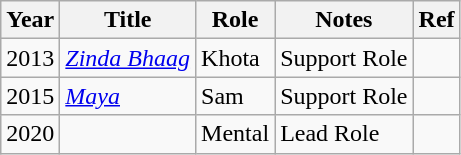<table class="wikitable">
<tr>
<th>Year</th>
<th>Title</th>
<th>Role</th>
<th>Notes</th>
<th>Ref</th>
</tr>
<tr>
<td>2013</td>
<td><em><a href='#'>Zinda Bhaag</a></em></td>
<td>Khota</td>
<td>Support Role</td>
<td></td>
</tr>
<tr>
<td>2015</td>
<td><em><a href='#'>Maya</a></em></td>
<td>Sam</td>
<td>Support Role</td>
<td></td>
</tr>
<tr>
<td>2020</td>
<td> </td>
<td>Mental</td>
<td>Lead Role</td>
<td></td>
</tr>
</table>
